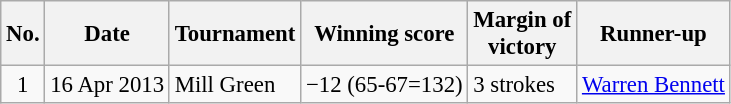<table class="wikitable" style="font-size:95%;">
<tr>
<th>No.</th>
<th>Date</th>
<th>Tournament</th>
<th>Winning score</th>
<th>Margin of<br>victory</th>
<th>Runner-up</th>
</tr>
<tr>
<td align=center>1</td>
<td align=right>16 Apr 2013</td>
<td>Mill Green</td>
<td>−12 (65-67=132)</td>
<td>3 strokes</td>
<td> <a href='#'>Warren Bennett</a></td>
</tr>
</table>
